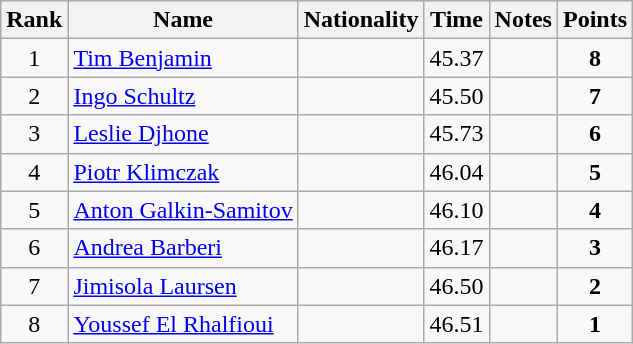<table class="wikitable sortable" style="text-align:center">
<tr>
<th>Rank</th>
<th>Name</th>
<th>Nationality</th>
<th>Time</th>
<th>Notes</th>
<th>Points</th>
</tr>
<tr>
<td>1</td>
<td align=left><a href='#'>Tim Benjamin</a></td>
<td align=left></td>
<td>45.37</td>
<td></td>
<td><strong>8</strong></td>
</tr>
<tr>
<td>2</td>
<td align=left><a href='#'>Ingo Schultz</a></td>
<td align=left></td>
<td>45.50</td>
<td></td>
<td><strong>7</strong></td>
</tr>
<tr>
<td>3</td>
<td align=left><a href='#'>Leslie Djhone</a></td>
<td align=left></td>
<td>45.73</td>
<td></td>
<td><strong>6</strong></td>
</tr>
<tr>
<td>4</td>
<td align=left><a href='#'>Piotr Klimczak</a></td>
<td align=left></td>
<td>46.04</td>
<td></td>
<td><strong>5</strong></td>
</tr>
<tr>
<td>5</td>
<td align=left><a href='#'>Anton Galkin-Samitov</a></td>
<td align=left></td>
<td>46.10</td>
<td></td>
<td><strong>4</strong></td>
</tr>
<tr>
<td>6</td>
<td align=left><a href='#'>Andrea Barberi</a></td>
<td align=left></td>
<td>46.17</td>
<td></td>
<td><strong>3</strong></td>
</tr>
<tr>
<td>7</td>
<td align=left><a href='#'>Jimisola Laursen</a></td>
<td align=left></td>
<td>46.50</td>
<td></td>
<td><strong>2</strong></td>
</tr>
<tr>
<td>8</td>
<td align=left><a href='#'>Youssef El Rhalfioui</a></td>
<td align=left></td>
<td>46.51</td>
<td></td>
<td><strong>1</strong></td>
</tr>
</table>
